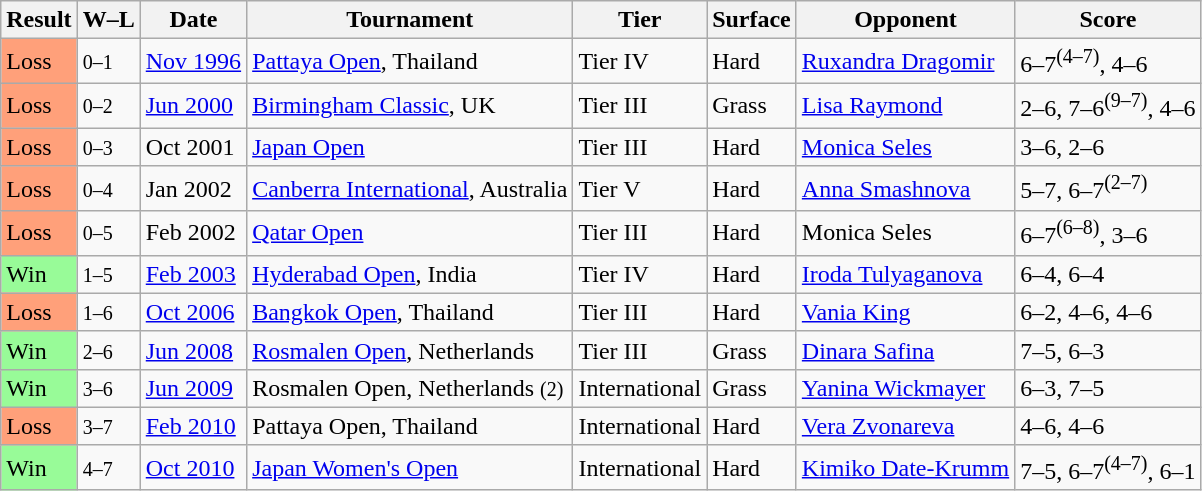<table class="sortable wikitable">
<tr>
<th>Result</th>
<th class="unsortable">W–L</th>
<th>Date</th>
<th>Tournament</th>
<th>Tier</th>
<th>Surface</th>
<th>Opponent</th>
<th class="unsortable">Score</th>
</tr>
<tr>
<td style="background:#ffa07a;">Loss</td>
<td><small>0–1</small></td>
<td><a href='#'>Nov 1996</a></td>
<td><a href='#'>Pattaya Open</a>, Thailand</td>
<td>Tier IV</td>
<td>Hard</td>
<td> <a href='#'>Ruxandra Dragomir</a></td>
<td>6–7<sup>(4–7)</sup>, 4–6</td>
</tr>
<tr>
<td style="background:#ffa07a;">Loss</td>
<td><small>0–2</small></td>
<td><a href='#'>Jun 2000</a></td>
<td><a href='#'>Birmingham Classic</a>, UK</td>
<td>Tier III</td>
<td>Grass</td>
<td> <a href='#'>Lisa Raymond</a></td>
<td>2–6, 7–6<sup>(9–7)</sup>, 4–6</td>
</tr>
<tr>
<td style="background:#ffa07a;">Loss</td>
<td><small>0–3</small></td>
<td>Oct 2001</td>
<td><a href='#'>Japan Open</a></td>
<td>Tier III</td>
<td>Hard</td>
<td> <a href='#'>Monica Seles</a></td>
<td>3–6, 2–6</td>
</tr>
<tr>
<td style="background:#ffa07a;">Loss</td>
<td><small>0–4</small></td>
<td>Jan 2002</td>
<td><a href='#'>Canberra International</a>, Australia</td>
<td>Tier V</td>
<td>Hard</td>
<td> <a href='#'>Anna Smashnova</a></td>
<td>5–7, 6–7<sup>(2–7)</sup></td>
</tr>
<tr>
<td style="background:#ffa07a;">Loss</td>
<td><small>0–5</small></td>
<td>Feb 2002</td>
<td><a href='#'>Qatar Open</a></td>
<td>Tier III</td>
<td>Hard</td>
<td> Monica Seles</td>
<td>6–7<sup>(6–8)</sup>, 3–6</td>
</tr>
<tr>
<td style="background:#98fb98;">Win</td>
<td><small>1–5</small></td>
<td><a href='#'>Feb 2003</a></td>
<td><a href='#'>Hyderabad Open</a>, India</td>
<td>Tier IV</td>
<td>Hard</td>
<td> <a href='#'>Iroda Tulyaganova</a></td>
<td>6–4, 6–4</td>
</tr>
<tr>
<td style="background:#ffa07a;">Loss</td>
<td><small>1–6</small></td>
<td><a href='#'>Oct 2006</a></td>
<td><a href='#'>Bangkok Open</a>, Thailand</td>
<td>Tier III</td>
<td>Hard</td>
<td> <a href='#'>Vania King</a></td>
<td>6–2, 4–6, 4–6</td>
</tr>
<tr>
<td style="background:#98fb98;">Win</td>
<td><small>2–6</small></td>
<td><a href='#'>Jun 2008</a></td>
<td><a href='#'>Rosmalen Open</a>, Netherlands</td>
<td>Tier III</td>
<td>Grass</td>
<td> <a href='#'>Dinara Safina</a></td>
<td>7–5, 6–3</td>
</tr>
<tr>
<td style="background:#98fb98;">Win</td>
<td><small>3–6</small></td>
<td><a href='#'>Jun 2009</a></td>
<td>Rosmalen Open, Netherlands <small>(2)</small></td>
<td>International</td>
<td>Grass</td>
<td> <a href='#'>Yanina Wickmayer</a></td>
<td>6–3, 7–5</td>
</tr>
<tr>
<td style="background:#ffa07a;">Loss</td>
<td><small>3–7</small></td>
<td><a href='#'>Feb 2010</a></td>
<td>Pattaya Open, Thailand</td>
<td>International</td>
<td>Hard</td>
<td> <a href='#'>Vera Zvonareva</a></td>
<td>4–6, 4–6</td>
</tr>
<tr>
<td style="background:#98fb98;">Win</td>
<td><small>4–7</small></td>
<td><a href='#'>Oct 2010</a></td>
<td><a href='#'>Japan Women's Open</a></td>
<td>International</td>
<td>Hard</td>
<td> <a href='#'>Kimiko Date-Krumm</a></td>
<td>7–5, 6–7<sup>(4–7)</sup>, 6–1</td>
</tr>
</table>
